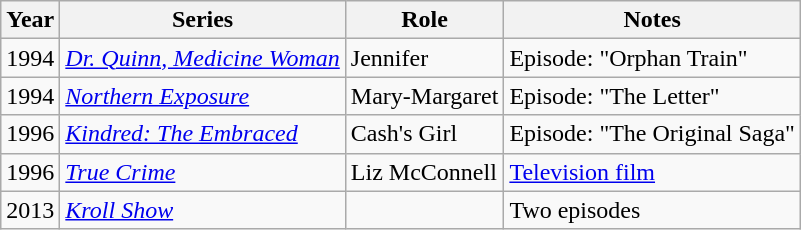<table class="wikitable sortable">
<tr>
<th>Year</th>
<th>Series</th>
<th>Role</th>
<th>Notes</th>
</tr>
<tr>
<td>1994</td>
<td><em><a href='#'>Dr. Quinn, Medicine Woman</a></em></td>
<td>Jennifer</td>
<td>Episode: "Orphan Train"</td>
</tr>
<tr>
<td>1994</td>
<td><em><a href='#'>Northern Exposure</a></em></td>
<td>Mary-Margaret</td>
<td>Episode: "The Letter"</td>
</tr>
<tr>
<td>1996</td>
<td><em><a href='#'>Kindred: The Embraced</a></em></td>
<td>Cash's Girl</td>
<td>Episode: "The Original Saga"</td>
</tr>
<tr>
<td>1996</td>
<td><em><a href='#'>True Crime</a></em></td>
<td>Liz McConnell</td>
<td><a href='#'>Television film</a></td>
</tr>
<tr>
<td>2013</td>
<td><em><a href='#'>Kroll Show</a></em></td>
<td></td>
<td>Two episodes</td>
</tr>
</table>
